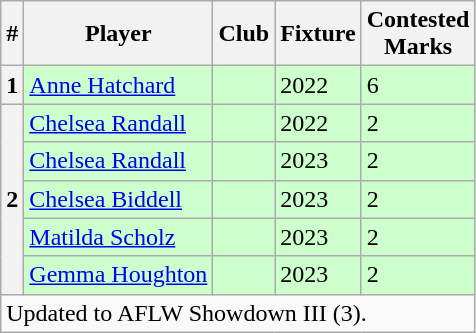<table class="wikitable">
<tr>
<th>#</th>
<th>Player</th>
<th>Club</th>
<th>Fixture</th>
<th>Contested<br>Marks</th>
</tr>
<tr style="background:#cfc;">
<th>1</th>
<td><a href='#'>Anne Hatchard</a></td>
<td></td>
<td>2022</td>
<td>6</td>
</tr>
<tr style="background:#cfc;">
<th rowspan="5">2</th>
<td><a href='#'>Chelsea Randall</a></td>
<td></td>
<td>2022</td>
<td>2</td>
</tr>
<tr style="background:#cfc;">
<td><a href='#'>Chelsea Randall</a></td>
<td></td>
<td>2023</td>
<td>2</td>
</tr>
<tr style="background:#cfc;">
<td><a href='#'>Chelsea Biddell</a></td>
<td></td>
<td>2023</td>
<td>2</td>
</tr>
<tr style="background:#cfc;">
<td><a href='#'>Matilda Scholz</a></td>
<td></td>
<td>2023</td>
<td>2</td>
</tr>
<tr style="background:#cfc;">
<td><a href='#'>Gemma Houghton</a></td>
<td></td>
<td>2023</td>
<td>2</td>
</tr>
<tr>
<td colspan="5">Updated to AFLW Showdown III (3).</td>
</tr>
</table>
